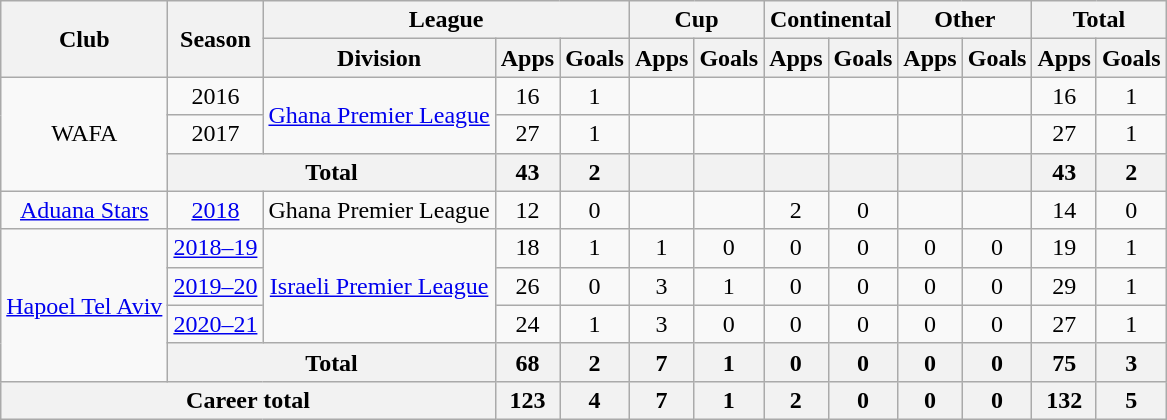<table class="wikitable" style="text-align:center">
<tr>
<th rowspan="2">Club</th>
<th rowspan="2">Season</th>
<th colspan="3">League</th>
<th colspan="2">Cup</th>
<th colspan="2">Continental</th>
<th colspan="2">Other</th>
<th colspan="2">Total</th>
</tr>
<tr>
<th>Division</th>
<th>Apps</th>
<th>Goals</th>
<th>Apps</th>
<th>Goals</th>
<th>Apps</th>
<th>Goals</th>
<th>Apps</th>
<th>Goals</th>
<th>Apps</th>
<th>Goals</th>
</tr>
<tr>
<td rowspan="3">WAFA</td>
<td>2016</td>
<td rowspan="2"><a href='#'>Ghana Premier League</a></td>
<td>16</td>
<td>1</td>
<td></td>
<td></td>
<td></td>
<td></td>
<td></td>
<td></td>
<td>16</td>
<td>1</td>
</tr>
<tr>
<td>2017</td>
<td>27</td>
<td>1</td>
<td></td>
<td></td>
<td></td>
<td></td>
<td></td>
<td></td>
<td>27</td>
<td>1</td>
</tr>
<tr>
<th colspan="2">Total</th>
<th>43</th>
<th>2</th>
<th></th>
<th></th>
<th></th>
<th></th>
<th></th>
<th></th>
<th>43</th>
<th>2</th>
</tr>
<tr>
<td><a href='#'>Aduana Stars</a></td>
<td><a href='#'>2018</a></td>
<td>Ghana Premier League</td>
<td>12</td>
<td>0</td>
<td></td>
<td></td>
<td>2</td>
<td>0</td>
<td></td>
<td></td>
<td>14</td>
<td>0</td>
</tr>
<tr>
<td rowspan="4"><a href='#'>Hapoel Tel Aviv</a></td>
<td><a href='#'>2018–19</a></td>
<td rowspan="3"><a href='#'>Israeli Premier League</a></td>
<td>18</td>
<td>1</td>
<td>1</td>
<td>0</td>
<td>0</td>
<td>0</td>
<td>0</td>
<td>0</td>
<td>19</td>
<td>1</td>
</tr>
<tr>
<td><a href='#'>2019–20</a></td>
<td>26</td>
<td>0</td>
<td>3</td>
<td>1</td>
<td>0</td>
<td>0</td>
<td>0</td>
<td>0</td>
<td>29</td>
<td>1</td>
</tr>
<tr>
<td><a href='#'>2020–21</a></td>
<td>24</td>
<td>1</td>
<td>3</td>
<td>0</td>
<td>0</td>
<td>0</td>
<td>0</td>
<td>0</td>
<td>27</td>
<td>1</td>
</tr>
<tr>
<th colspan="2">Total</th>
<th>68</th>
<th>2</th>
<th>7</th>
<th>1</th>
<th>0</th>
<th>0</th>
<th>0</th>
<th>0</th>
<th>75</th>
<th>3</th>
</tr>
<tr>
<th colspan="3">Career total</th>
<th>123</th>
<th>4</th>
<th>7</th>
<th>1</th>
<th>2</th>
<th>0</th>
<th>0</th>
<th>0</th>
<th>132</th>
<th>5</th>
</tr>
</table>
